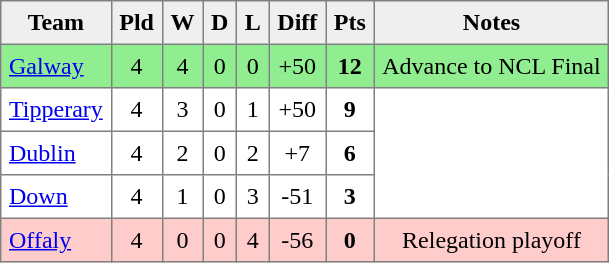<table style=border-collapse:collapse border=1 cellspacing=0 cellpadding=5>
<tr align=center bgcolor=#efefef>
<th>Team</th>
<th>Pld</th>
<th>W</th>
<th>D</th>
<th>L</th>
<th>Diff</th>
<th>Pts</th>
<th>Notes</th>
</tr>
<tr align=center style="background:#90EE90">
<td style="text-align:left;"> <a href='#'>Galway</a></td>
<td>4</td>
<td>4</td>
<td>0</td>
<td>0</td>
<td>+50</td>
<td><strong>12</strong></td>
<td>Advance to NCL Final</td>
</tr>
<tr align=center style="background:#FFFFFF;">
<td style="text-align:left;"> <a href='#'>Tipperary</a></td>
<td>4</td>
<td>3</td>
<td>0</td>
<td>1</td>
<td>+50</td>
<td><strong>9</strong></td>
<td rowspan=3></td>
</tr>
<tr align=center style="background:#FFFFFF;">
<td style="text-align:left;"> <a href='#'>Dublin</a></td>
<td>4</td>
<td>2</td>
<td>0</td>
<td>2</td>
<td>+7</td>
<td><strong>6</strong></td>
</tr>
<tr align=center style="background:#FFFFFF;">
<td style="text-align:left;"> <a href='#'>Down</a></td>
<td>4</td>
<td>1</td>
<td>0</td>
<td>3</td>
<td>-51</td>
<td><strong>3</strong></td>
</tr>
<tr align=center style="background:#FFCCCC;">
<td style="text-align:left;"> <a href='#'>Offaly</a></td>
<td>4</td>
<td>0</td>
<td>0</td>
<td>4</td>
<td>-56</td>
<td><strong>0</strong></td>
<td>Relegation playoff</td>
</tr>
</table>
